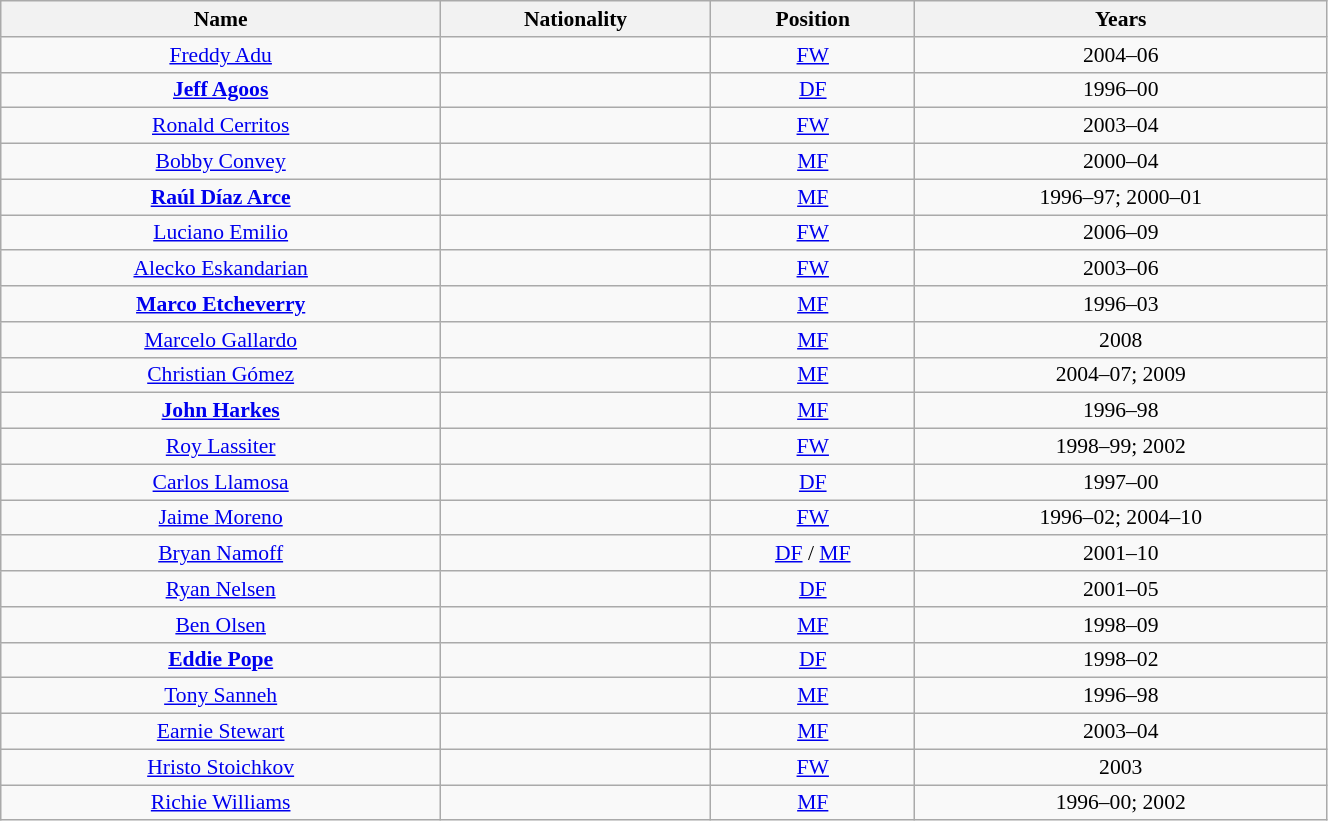<table class="wikitable"  style="text-align:center; font-size:90%; width:70%;">
<tr>
<th style="background#E32636; color:black; text-align:center;">Name</th>
<th style="background#E32636; color:black; text-align:center;">Nationality</th>
<th style="background#E32636; color:black; text-align:center;">Position</th>
<th style="background#E32636; color:black; text-align:center;">Years</th>
</tr>
<tr>
<td align="center"><a href='#'>Freddy Adu</a></td>
<td align="center"></td>
<td align="center"><a href='#'>FW</a></td>
<td align="center">2004–06</td>
</tr>
<tr>
<td align="center"><strong><a href='#'>Jeff Agoos</a></strong></td>
<td align="center"></td>
<td align="center"><a href='#'>DF</a></td>
<td align="center">1996–00</td>
</tr>
<tr>
<td align="center"><a href='#'>Ronald Cerritos</a></td>
<td align="center"></td>
<td align="center"><a href='#'>FW</a></td>
<td align="center">2003–04</td>
</tr>
<tr>
<td align="center"><a href='#'>Bobby Convey</a></td>
<td align="center"></td>
<td align="center"><a href='#'>MF</a></td>
<td align="center">2000–04</td>
</tr>
<tr>
<td align="center"><strong><a href='#'>Raúl Díaz Arce</a></strong></td>
<td align="center"></td>
<td align="center"><a href='#'>MF</a></td>
<td align="center">1996–97; 2000–01</td>
</tr>
<tr>
<td align="center"><a href='#'>Luciano Emilio</a></td>
<td align="center"></td>
<td align="center"><a href='#'>FW</a></td>
<td align="center">2006–09</td>
</tr>
<tr>
<td align="center"><a href='#'>Alecko Eskandarian</a></td>
<td align="center"></td>
<td align="center"><a href='#'>FW</a></td>
<td align="center">2003–06</td>
</tr>
<tr>
<td align="center"><strong><a href='#'>Marco Etcheverry</a></strong></td>
<td align="center"></td>
<td align="center"><a href='#'>MF</a></td>
<td align="center">1996–03</td>
</tr>
<tr>
<td align="center"><a href='#'>Marcelo Gallardo</a></td>
<td align="center"></td>
<td align="center"><a href='#'>MF</a></td>
<td align="center">2008</td>
</tr>
<tr>
<td align="center"><a href='#'>Christian Gómez</a></td>
<td align="center"></td>
<td align="center"><a href='#'>MF</a></td>
<td align="center">2004–07; 2009</td>
</tr>
<tr>
<td align="center"><strong><a href='#'>John Harkes</a></strong></td>
<td align="center"></td>
<td align="center"><a href='#'>MF</a></td>
<td align="center">1996–98</td>
</tr>
<tr>
<td align="center"><a href='#'>Roy Lassiter</a></td>
<td align="center"></td>
<td align="center"><a href='#'>FW</a></td>
<td align="center">1998–99; 2002</td>
</tr>
<tr>
<td align="center"><a href='#'>Carlos Llamosa</a></td>
<td align="center"></td>
<td align="center"><a href='#'>DF</a></td>
<td align="center">1997–00</td>
</tr>
<tr>
<td align="center"><a href='#'>Jaime Moreno</a></td>
<td align="center"></td>
<td align="center"><a href='#'>FW</a></td>
<td align="center">1996–02; 2004–10</td>
</tr>
<tr>
<td align="center"><a href='#'>Bryan Namoff</a></td>
<td align="center"></td>
<td align="center"><a href='#'>DF</a> / <a href='#'>MF</a></td>
<td align="center">2001–10</td>
</tr>
<tr>
<td align="center"><a href='#'>Ryan Nelsen</a></td>
<td align="center"></td>
<td align="center"><a href='#'>DF</a></td>
<td align="center">2001–05</td>
</tr>
<tr>
<td align="center"><a href='#'>Ben Olsen</a></td>
<td align="center"></td>
<td align="center"><a href='#'>MF</a></td>
<td align="center">1998–09</td>
</tr>
<tr>
<td align="center"><strong><a href='#'>Eddie Pope</a></strong></td>
<td align="center"></td>
<td align="center"><a href='#'>DF</a></td>
<td align="center">1998–02</td>
</tr>
<tr>
<td align="center"><a href='#'>Tony Sanneh</a></td>
<td align="center"></td>
<td align="center"><a href='#'>MF</a></td>
<td align="center">1996–98</td>
</tr>
<tr>
<td align="center"><a href='#'>Earnie Stewart</a></td>
<td align="center"></td>
<td align="center"><a href='#'>MF</a></td>
<td align="center">2003–04</td>
</tr>
<tr>
<td align="center"><a href='#'>Hristo Stoichkov</a></td>
<td align="center"></td>
<td align="center"><a href='#'>FW</a></td>
<td align="center">2003</td>
</tr>
<tr>
<td align="center"><a href='#'>Richie Williams</a></td>
<td align="center"></td>
<td align="center"><a href='#'>MF</a></td>
<td align="center">1996–00; 2002</td>
</tr>
</table>
